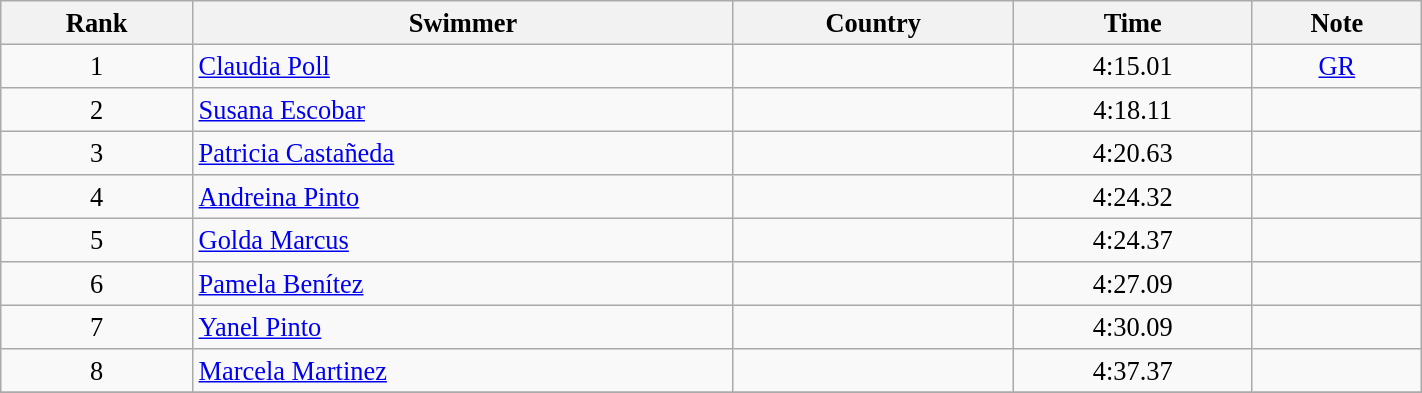<table class="wikitable" style=" text-align:center; font-size:110%;" width="75%">
<tr>
<th>Rank</th>
<th>Swimmer</th>
<th>Country</th>
<th>Time</th>
<th>Note</th>
</tr>
<tr>
<td>1</td>
<td align=left><a href='#'>Claudia Poll</a></td>
<td align=left></td>
<td>4:15.01</td>
<td><a href='#'>GR</a></td>
</tr>
<tr>
<td>2</td>
<td align=left><a href='#'>Susana Escobar</a></td>
<td align=left></td>
<td>4:18.11</td>
<td></td>
</tr>
<tr>
<td>3</td>
<td align=left><a href='#'>Patricia Castañeda</a></td>
<td align=left></td>
<td>4:20.63</td>
<td></td>
</tr>
<tr>
<td>4</td>
<td align=left><a href='#'>Andreina Pinto</a></td>
<td align=left></td>
<td>4:24.32</td>
<td></td>
</tr>
<tr>
<td>5</td>
<td align=left><a href='#'>Golda Marcus</a></td>
<td align=left></td>
<td>4:24.37</td>
<td></td>
</tr>
<tr>
<td>6</td>
<td align=left><a href='#'>Pamela Benítez</a></td>
<td align=left></td>
<td>4:27.09</td>
<td></td>
</tr>
<tr>
<td>7</td>
<td align=left><a href='#'>Yanel Pinto</a></td>
<td align=left></td>
<td>4:30.09</td>
<td></td>
</tr>
<tr>
<td>8</td>
<td align=left><a href='#'>Marcela Martinez</a></td>
<td align=left></td>
<td>4:37.37</td>
<td></td>
</tr>
<tr>
</tr>
</table>
